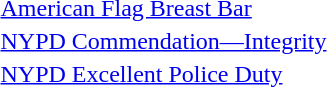<table>
<tr>
<td></td>
<td><a href='#'>American Flag Breast Bar</a></td>
</tr>
<tr>
<td></td>
<td><a href='#'>NYPD Commendation—Integrity</a></td>
</tr>
<tr>
<td></td>
<td><a href='#'>NYPD Excellent Police Duty</a></td>
</tr>
</table>
